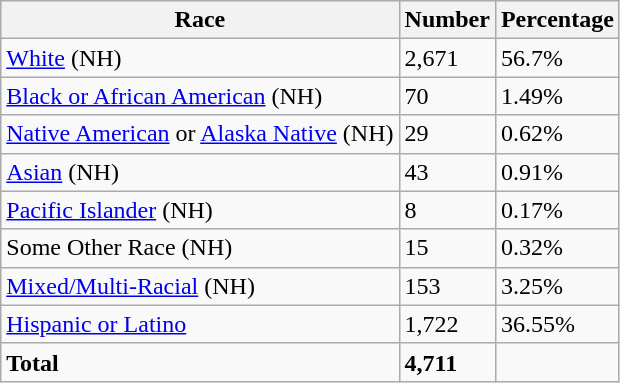<table class="wikitable">
<tr>
<th>Race</th>
<th>Number</th>
<th>Percentage</th>
</tr>
<tr>
<td><a href='#'>White</a> (NH)</td>
<td>2,671</td>
<td>56.7%</td>
</tr>
<tr>
<td><a href='#'>Black or African American</a> (NH)</td>
<td>70</td>
<td>1.49%</td>
</tr>
<tr>
<td><a href='#'>Native American</a> or <a href='#'>Alaska Native</a> (NH)</td>
<td>29</td>
<td>0.62%</td>
</tr>
<tr>
<td><a href='#'>Asian</a> (NH)</td>
<td>43</td>
<td>0.91%</td>
</tr>
<tr>
<td><a href='#'>Pacific Islander</a> (NH)</td>
<td>8</td>
<td>0.17%</td>
</tr>
<tr>
<td>Some Other Race (NH)</td>
<td>15</td>
<td>0.32%</td>
</tr>
<tr>
<td><a href='#'>Mixed/Multi-Racial</a> (NH)</td>
<td>153</td>
<td>3.25%</td>
</tr>
<tr>
<td><a href='#'>Hispanic or Latino</a></td>
<td>1,722</td>
<td>36.55%</td>
</tr>
<tr>
<td><strong>Total</strong></td>
<td><strong>4,711</strong></td>
<td></td>
</tr>
</table>
